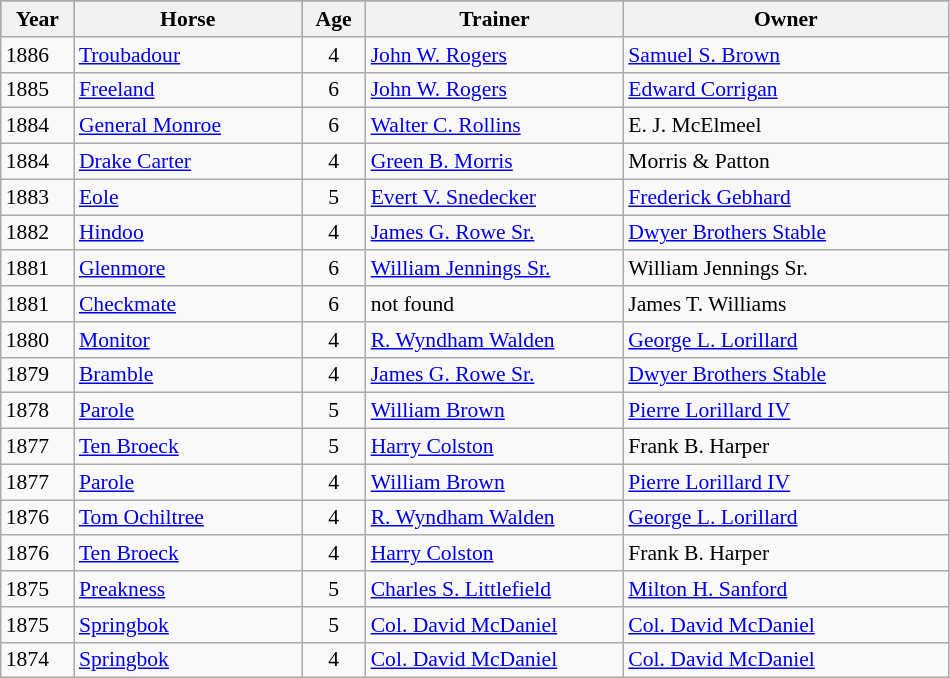<table class = "wikitable sortable" | border="1" cellpadding="0" style="border-collapse: collapse; font-size:90%">
<tr style="background:#987654; text-align:center;">
<th style="width:42px;"><strong>Year</strong><br></th>
<th style="width:145px;"><strong>Horse</strong><br></th>
<th style="width:36px;"><strong>Age</strong></th>
<th style="width:165px;"><strong>Trainer</strong><br></th>
<th style="width:210px;"><strong>Owner</strong><br></th>
</tr>
<tr>
<td>1886</td>
<td><a href='#'>Troubadour</a></td>
<td align=center>4</td>
<td><a href='#'>John W. Rogers</a></td>
<td><a href='#'>Samuel S. Brown</a></td>
</tr>
<tr>
<td>1885</td>
<td><a href='#'>Freeland</a></td>
<td align=center>6</td>
<td><a href='#'>John W. Rogers</a></td>
<td><a href='#'>Edward Corrigan</a></td>
</tr>
<tr>
<td>1884</td>
<td><a href='#'>General Monroe</a></td>
<td align=center>6</td>
<td><a href='#'>Walter C. Rollins</a></td>
<td>E. J. McElmeel</td>
</tr>
<tr>
<td>1884</td>
<td><a href='#'>Drake Carter</a></td>
<td align=center>4</td>
<td><a href='#'>Green B. Morris</a></td>
<td>Morris & Patton</td>
</tr>
<tr>
<td>1883</td>
<td><a href='#'>Eole</a></td>
<td align=center>5</td>
<td><a href='#'>Evert V. Snedecker</a></td>
<td><a href='#'>Frederick Gebhard</a></td>
</tr>
<tr>
<td>1882</td>
<td><a href='#'>Hindoo</a></td>
<td align=center>4</td>
<td><a href='#'>James G. Rowe Sr.</a></td>
<td><a href='#'>Dwyer Brothers Stable</a></td>
</tr>
<tr>
<td>1881</td>
<td><a href='#'>Glenmore</a></td>
<td align=center>6</td>
<td><a href='#'>William Jennings Sr.</a></td>
<td>William Jennings Sr.</td>
</tr>
<tr>
<td>1881</td>
<td><a href='#'>Checkmate</a></td>
<td align=center>6</td>
<td>not found</td>
<td>James T. Williams</td>
</tr>
<tr>
<td>1880</td>
<td><a href='#'>Monitor</a></td>
<td align=center>4</td>
<td><a href='#'>R. Wyndham Walden</a></td>
<td><a href='#'>George L. Lorillard</a></td>
</tr>
<tr>
<td>1879</td>
<td><a href='#'>Bramble</a></td>
<td align=center>4</td>
<td><a href='#'>James G. Rowe Sr.</a></td>
<td><a href='#'>Dwyer Brothers Stable</a></td>
</tr>
<tr>
<td>1878</td>
<td><a href='#'>Parole</a></td>
<td align=center>5</td>
<td><a href='#'>William Brown</a></td>
<td><a href='#'>Pierre Lorillard IV</a></td>
</tr>
<tr>
<td>1877</td>
<td><a href='#'>Ten Broeck</a></td>
<td align=center>5</td>
<td><a href='#'>Harry Colston</a></td>
<td>Frank B. Harper</td>
</tr>
<tr>
<td>1877</td>
<td><a href='#'>Parole</a></td>
<td align=center>4</td>
<td><a href='#'>William Brown</a></td>
<td><a href='#'>Pierre Lorillard IV</a></td>
</tr>
<tr>
<td>1876</td>
<td><a href='#'>Tom Ochiltree</a></td>
<td align=center>4</td>
<td><a href='#'>R. Wyndham Walden</a></td>
<td><a href='#'>George L. Lorillard</a></td>
</tr>
<tr>
<td>1876</td>
<td><a href='#'>Ten Broeck</a></td>
<td align=center>4</td>
<td><a href='#'>Harry Colston</a></td>
<td>Frank B. Harper</td>
</tr>
<tr>
<td>1875</td>
<td><a href='#'>Preakness</a></td>
<td align=center>5</td>
<td><a href='#'>Charles S. Littlefield</a></td>
<td><a href='#'>Milton H. Sanford</a></td>
</tr>
<tr>
<td>1875</td>
<td><a href='#'>Springbok</a></td>
<td align=center>5</td>
<td><a href='#'>Col. David McDaniel</a></td>
<td><a href='#'>Col. David McDaniel</a></td>
</tr>
<tr>
<td>1874</td>
<td><a href='#'>Springbok</a></td>
<td align=center>4</td>
<td><a href='#'>Col. David McDaniel</a></td>
<td><a href='#'>Col. David McDaniel</a></td>
</tr>
</table>
